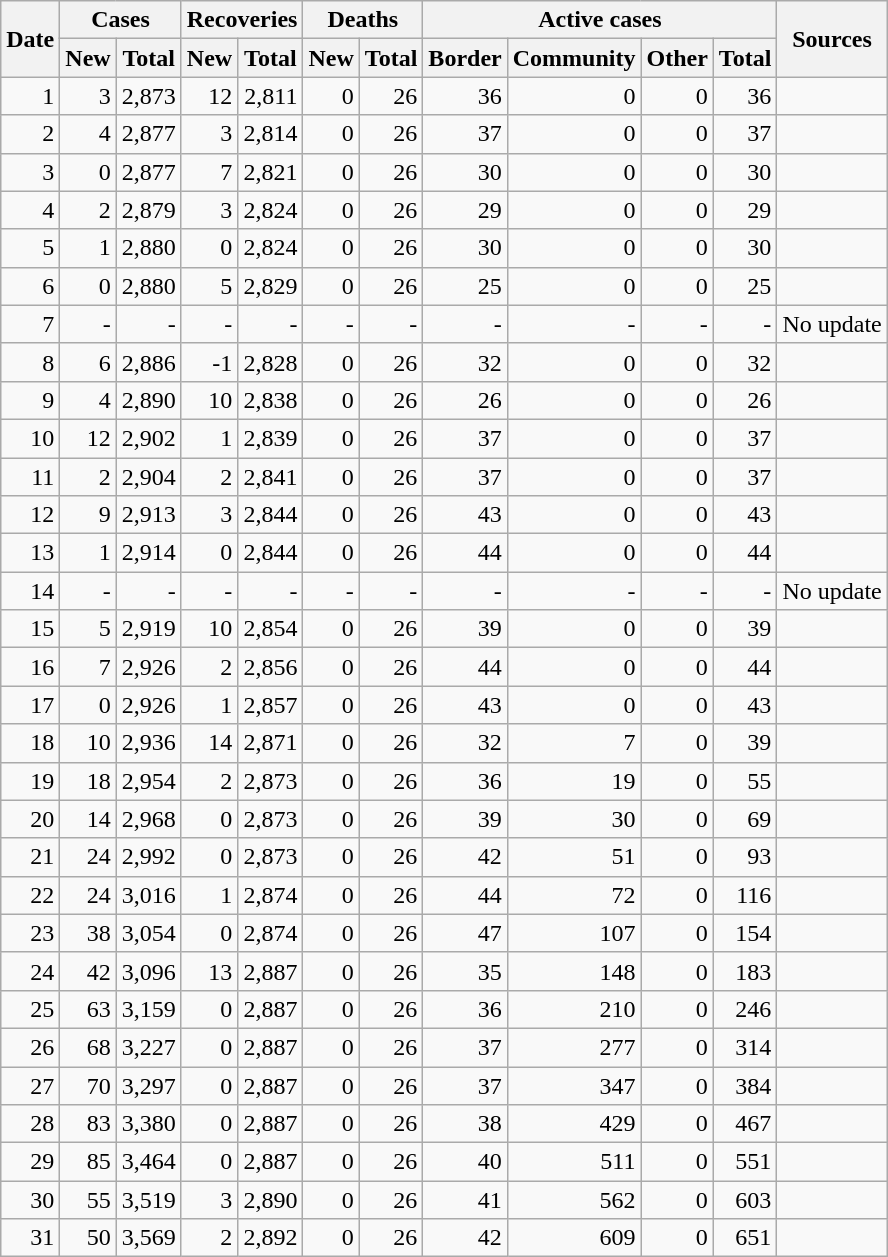<table class="wikitable sortable mw-collapsible mw-collapsed sticky-header-multi sort-under" style="text-align:right;">
<tr>
<th rowspan=2>Date</th>
<th colspan=2>Cases</th>
<th colspan=2>Recoveries</th>
<th colspan=2>Deaths</th>
<th colspan=4>Active cases</th>
<th rowspan=2 class="unsortable">Sources</th>
</tr>
<tr>
<th>New</th>
<th>Total</th>
<th>New</th>
<th>Total</th>
<th>New</th>
<th>Total</th>
<th>Border</th>
<th>Community</th>
<th>Other</th>
<th>Total</th>
</tr>
<tr>
<td>1</td>
<td>3</td>
<td>2,873</td>
<td>12</td>
<td>2,811</td>
<td>0</td>
<td>26</td>
<td>36</td>
<td>0</td>
<td>0</td>
<td>36</td>
<td></td>
</tr>
<tr>
<td>2</td>
<td>4</td>
<td>2,877</td>
<td>3</td>
<td>2,814</td>
<td>0</td>
<td>26</td>
<td>37</td>
<td>0</td>
<td>0</td>
<td>37</td>
<td></td>
</tr>
<tr>
<td>3</td>
<td>0</td>
<td>2,877</td>
<td>7</td>
<td>2,821</td>
<td>0</td>
<td>26</td>
<td>30</td>
<td>0</td>
<td>0</td>
<td>30</td>
<td></td>
</tr>
<tr>
<td>4</td>
<td>2</td>
<td>2,879</td>
<td>3</td>
<td>2,824</td>
<td>0</td>
<td>26</td>
<td>29</td>
<td>0</td>
<td>0</td>
<td>29</td>
<td></td>
</tr>
<tr>
<td>5</td>
<td>1</td>
<td>2,880</td>
<td>0</td>
<td>2,824</td>
<td>0</td>
<td>26</td>
<td>30</td>
<td>0</td>
<td>0</td>
<td>30</td>
<td></td>
</tr>
<tr>
<td>6</td>
<td>0</td>
<td>2,880</td>
<td>5</td>
<td>2,829</td>
<td>0</td>
<td>26</td>
<td>25</td>
<td>0</td>
<td>0</td>
<td>25</td>
<td></td>
</tr>
<tr>
<td>7</td>
<td>-</td>
<td>-</td>
<td>-</td>
<td>-</td>
<td>-</td>
<td>-</td>
<td>-</td>
<td>-</td>
<td>-</td>
<td>-</td>
<td>No update</td>
</tr>
<tr>
<td>8</td>
<td>6</td>
<td>2,886</td>
<td>-1</td>
<td>2,828</td>
<td>0</td>
<td>26</td>
<td>32</td>
<td>0</td>
<td>0</td>
<td>32</td>
<td></td>
</tr>
<tr>
<td>9</td>
<td>4</td>
<td>2,890</td>
<td>10</td>
<td>2,838</td>
<td>0</td>
<td>26</td>
<td>26</td>
<td>0</td>
<td>0</td>
<td>26</td>
<td></td>
</tr>
<tr>
<td>10</td>
<td>12</td>
<td>2,902</td>
<td>1</td>
<td>2,839</td>
<td>0</td>
<td>26</td>
<td>37</td>
<td>0</td>
<td>0</td>
<td>37</td>
<td></td>
</tr>
<tr>
<td>11</td>
<td>2</td>
<td>2,904</td>
<td>2</td>
<td>2,841</td>
<td>0</td>
<td>26</td>
<td>37</td>
<td>0</td>
<td>0</td>
<td>37</td>
<td></td>
</tr>
<tr>
<td>12</td>
<td>9</td>
<td>2,913</td>
<td>3</td>
<td>2,844</td>
<td>0</td>
<td>26</td>
<td>43</td>
<td>0</td>
<td>0</td>
<td>43</td>
<td></td>
</tr>
<tr>
<td>13</td>
<td>1</td>
<td>2,914</td>
<td>0</td>
<td>2,844</td>
<td>0</td>
<td>26</td>
<td>44</td>
<td>0</td>
<td>0</td>
<td>44</td>
<td></td>
</tr>
<tr>
<td>14</td>
<td>-</td>
<td>-</td>
<td>-</td>
<td>-</td>
<td>-</td>
<td>-</td>
<td>-</td>
<td>-</td>
<td>-</td>
<td>-</td>
<td>No update</td>
</tr>
<tr>
<td>15</td>
<td>5</td>
<td>2,919</td>
<td>10</td>
<td>2,854</td>
<td>0</td>
<td>26</td>
<td>39</td>
<td>0</td>
<td>0</td>
<td>39</td>
<td></td>
</tr>
<tr>
<td>16</td>
<td>7</td>
<td>2,926</td>
<td>2</td>
<td>2,856</td>
<td>0</td>
<td>26</td>
<td>44</td>
<td>0</td>
<td>0</td>
<td>44</td>
<td></td>
</tr>
<tr>
<td>17</td>
<td>0</td>
<td>2,926</td>
<td>1</td>
<td>2,857</td>
<td>0</td>
<td>26</td>
<td>43</td>
<td>0</td>
<td>0</td>
<td>43</td>
<td></td>
</tr>
<tr>
<td>18</td>
<td>10</td>
<td>2,936</td>
<td>14</td>
<td>2,871</td>
<td>0</td>
<td>26</td>
<td>32</td>
<td>7</td>
<td>0</td>
<td>39</td>
<td></td>
</tr>
<tr>
<td>19</td>
<td>18</td>
<td>2,954</td>
<td>2</td>
<td>2,873</td>
<td>0</td>
<td>26</td>
<td>36</td>
<td>19</td>
<td>0</td>
<td>55</td>
<td></td>
</tr>
<tr>
<td>20</td>
<td>14</td>
<td>2,968</td>
<td>0</td>
<td>2,873</td>
<td>0</td>
<td>26</td>
<td>39</td>
<td>30</td>
<td>0</td>
<td>69</td>
<td></td>
</tr>
<tr>
<td>21</td>
<td>24</td>
<td>2,992</td>
<td>0</td>
<td>2,873</td>
<td>0</td>
<td>26</td>
<td>42</td>
<td>51</td>
<td>0</td>
<td>93</td>
<td></td>
</tr>
<tr>
<td>22</td>
<td>24</td>
<td>3,016</td>
<td>1</td>
<td>2,874</td>
<td>0</td>
<td>26</td>
<td>44</td>
<td>72</td>
<td>0</td>
<td>116</td>
<td></td>
</tr>
<tr>
<td>23</td>
<td>38</td>
<td>3,054</td>
<td>0</td>
<td>2,874</td>
<td>0</td>
<td>26</td>
<td>47</td>
<td>107</td>
<td>0</td>
<td>154</td>
<td></td>
</tr>
<tr>
<td>24</td>
<td>42</td>
<td>3,096</td>
<td>13</td>
<td>2,887</td>
<td>0</td>
<td>26</td>
<td>35</td>
<td>148</td>
<td>0</td>
<td>183</td>
<td></td>
</tr>
<tr>
<td>25</td>
<td>63</td>
<td>3,159</td>
<td>0</td>
<td>2,887</td>
<td>0</td>
<td>26</td>
<td>36</td>
<td>210</td>
<td>0</td>
<td>246</td>
<td></td>
</tr>
<tr>
<td>26</td>
<td>68</td>
<td>3,227</td>
<td>0</td>
<td>2,887</td>
<td>0</td>
<td>26</td>
<td>37</td>
<td>277</td>
<td>0</td>
<td>314</td>
<td></td>
</tr>
<tr>
<td>27</td>
<td>70</td>
<td>3,297</td>
<td>0</td>
<td>2,887</td>
<td>0</td>
<td>26</td>
<td>37</td>
<td>347</td>
<td>0</td>
<td>384</td>
<td></td>
</tr>
<tr>
<td>28</td>
<td>83</td>
<td>3,380</td>
<td>0</td>
<td>2,887</td>
<td>0</td>
<td>26</td>
<td>38</td>
<td>429</td>
<td>0</td>
<td>467</td>
<td></td>
</tr>
<tr>
<td>29</td>
<td>85</td>
<td>3,464</td>
<td>0</td>
<td>2,887</td>
<td>0</td>
<td>26</td>
<td>40</td>
<td>511</td>
<td>0</td>
<td>551</td>
<td></td>
</tr>
<tr>
<td>30</td>
<td>55</td>
<td>3,519</td>
<td>3</td>
<td>2,890</td>
<td>0</td>
<td>26</td>
<td>41</td>
<td>562</td>
<td>0</td>
<td>603</td>
<td></td>
</tr>
<tr>
<td>31</td>
<td>50</td>
<td>3,569</td>
<td>2</td>
<td>2,892</td>
<td>0</td>
<td>26</td>
<td>42</td>
<td>609</td>
<td>0</td>
<td>651</td>
<td></td>
</tr>
</table>
